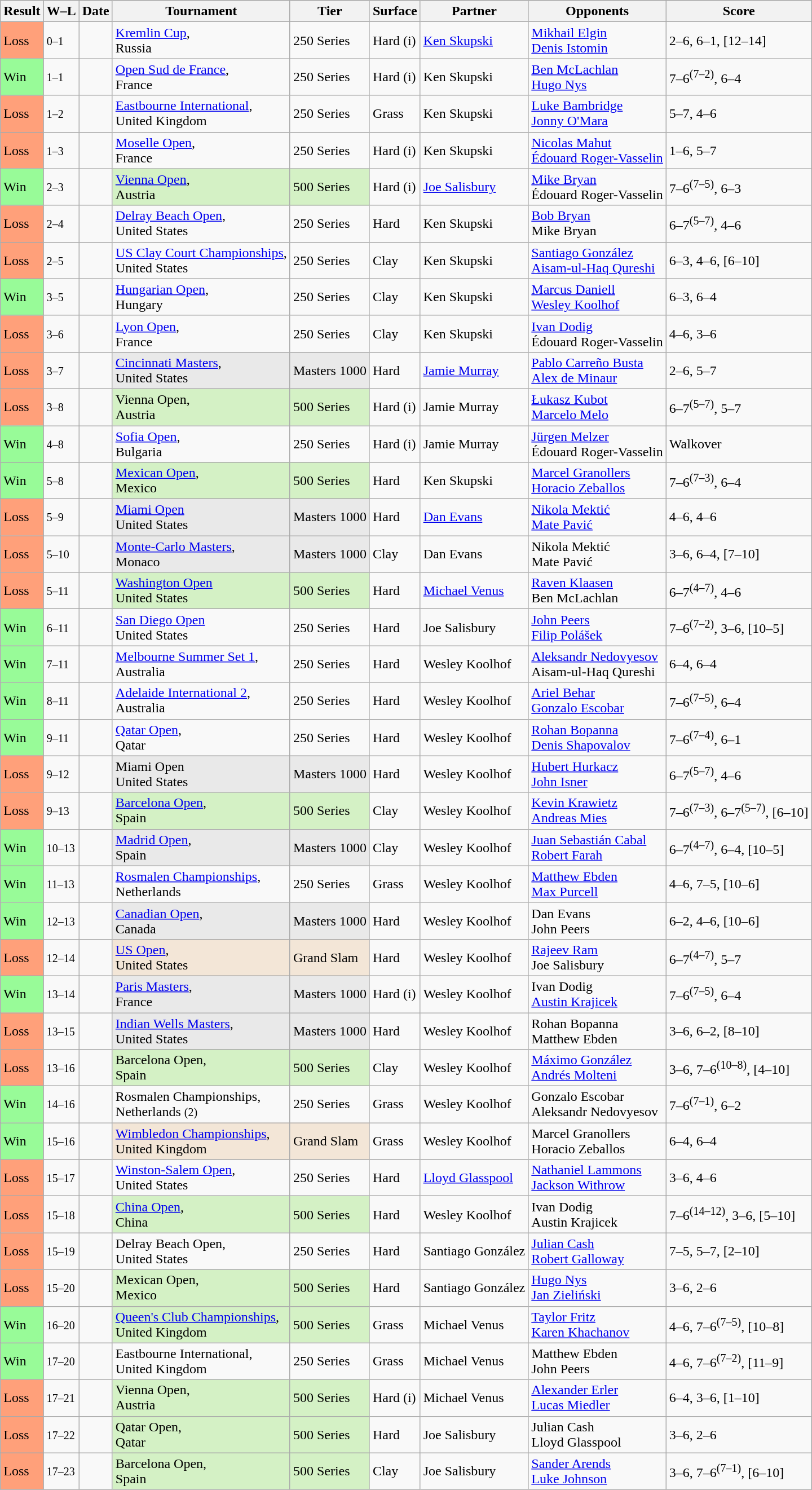<table class="sortable wikitable">
<tr>
<th>Result</th>
<th class=unsortable>W–L</th>
<th>Date</th>
<th>Tournament</th>
<th>Tier</th>
<th>Surface</th>
<th>Partner</th>
<th>Opponents</th>
<th class=unsortable>Score</th>
</tr>
<tr>
<td style="background:#ffa07a;">Loss</td>
<td><small>0–1</small></td>
<td><a href='#'></a></td>
<td><a href='#'>Kremlin Cup</a>, <br> Russia</td>
<td>250 Series</td>
<td>Hard (i)</td>
<td> <a href='#'>Ken Skupski</a></td>
<td> <a href='#'>Mikhail Elgin</a><br> <a href='#'>Denis Istomin</a></td>
<td>2–6, 6–1, [12–14]</td>
</tr>
<tr>
<td style="background:#98fb98;">Win</td>
<td><small>1–1</small></td>
<td><a href='#'></a></td>
<td><a href='#'>Open Sud de France</a>, <br> France</td>
<td>250 Series</td>
<td>Hard (i)</td>
<td> Ken Skupski</td>
<td> <a href='#'>Ben McLachlan</a><br> <a href='#'>Hugo Nys</a></td>
<td>7–6<sup>(7–2)</sup>, 6–4</td>
</tr>
<tr>
<td style="background:#ffa07a;">Loss</td>
<td><small>1–2</small></td>
<td><a href='#'></a></td>
<td><a href='#'>Eastbourne International</a>, <br> United Kingdom</td>
<td>250 Series</td>
<td>Grass</td>
<td> Ken Skupski</td>
<td> <a href='#'>Luke Bambridge</a><br> <a href='#'>Jonny O'Mara</a></td>
<td>5–7, 4–6</td>
</tr>
<tr>
<td style="background:#ffa07a;">Loss</td>
<td><small>1–3</small></td>
<td><a href='#'></a></td>
<td><a href='#'>Moselle Open</a>, <br> France</td>
<td>250 Series</td>
<td>Hard (i)</td>
<td> Ken Skupski</td>
<td> <a href='#'>Nicolas Mahut</a><br> <a href='#'>Édouard Roger-Vasselin</a></td>
<td>1–6, 5–7</td>
</tr>
<tr>
<td style="background:#98fb98;">Win</td>
<td><small>2–3</small></td>
<td><a href='#'></a></td>
<td style=background:#d4f1c5><a href='#'>Vienna Open</a>, <br> Austria</td>
<td style=background:#d4f1c5>500 Series</td>
<td>Hard (i)</td>
<td> <a href='#'>Joe Salisbury</a></td>
<td> <a href='#'>Mike Bryan</a><br> Édouard Roger-Vasselin</td>
<td>7–6<sup>(7–5)</sup>, 6–3</td>
</tr>
<tr>
<td style="background:#ffa07a;">Loss</td>
<td><small>2–4</small></td>
<td><a href='#'></a></td>
<td><a href='#'>Delray Beach Open</a>, <br> United States</td>
<td>250 Series</td>
<td>Hard</td>
<td> Ken Skupski</td>
<td> <a href='#'>Bob Bryan</a><br> Mike Bryan</td>
<td>6–7<sup>(5–7)</sup>, 4–6</td>
</tr>
<tr>
<td style="background:#ffa07a;">Loss</td>
<td><small>2–5</small></td>
<td><a href='#'></a></td>
<td><a href='#'>US Clay Court Championships</a>, <br> United States</td>
<td>250 Series</td>
<td>Clay</td>
<td> Ken Skupski</td>
<td> <a href='#'>Santiago González</a><br> <a href='#'>Aisam-ul-Haq Qureshi</a></td>
<td>6–3, 4–6, [6–10]</td>
</tr>
<tr>
<td style="background:#98fb98;">Win</td>
<td><small>3–5</small></td>
<td><a href='#'></a></td>
<td><a href='#'>Hungarian Open</a>, <br> Hungary</td>
<td>250 Series</td>
<td>Clay</td>
<td> Ken Skupski</td>
<td> <a href='#'>Marcus Daniell</a><br> <a href='#'>Wesley Koolhof</a></td>
<td>6–3, 6–4</td>
</tr>
<tr>
<td style="background:#ffa07a;">Loss</td>
<td><small>3–6</small></td>
<td><a href='#'></a></td>
<td><a href='#'>Lyon Open</a>, <br> France</td>
<td>250 Series</td>
<td>Clay</td>
<td> Ken Skupski</td>
<td> <a href='#'>Ivan Dodig</a><br> Édouard Roger-Vasselin</td>
<td>4–6, 3–6</td>
</tr>
<tr>
<td style="background:#ffa07a;">Loss</td>
<td><small>3–7</small></td>
<td><a href='#'></a></td>
<td style=background:#E9E9E9><a href='#'>Cincinnati Masters</a>, <br> United States</td>
<td style=background:#E9E9E9>Masters 1000</td>
<td>Hard</td>
<td> <a href='#'>Jamie Murray</a></td>
<td> <a href='#'>Pablo Carreño Busta</a><br> <a href='#'>Alex de Minaur</a></td>
<td>2–6, 5–7</td>
</tr>
<tr>
<td style="background:#ffa07a;">Loss</td>
<td><small>3–8</small></td>
<td><a href='#'></a></td>
<td style=background:#d4f1c5>Vienna Open, <br> Austria</td>
<td style=background:#d4f1c5>500 Series</td>
<td>Hard (i)</td>
<td> Jamie Murray</td>
<td> <a href='#'>Łukasz Kubot</a><br> <a href='#'>Marcelo Melo</a></td>
<td>6–7<sup>(5–7)</sup>, 5–7</td>
</tr>
<tr>
<td style="background:#98fb98;">Win</td>
<td><small>4–8</small></td>
<td><a href='#'></a></td>
<td><a href='#'>Sofia Open</a>, <br> Bulgaria</td>
<td>250 Series</td>
<td>Hard (i)</td>
<td> Jamie Murray</td>
<td> <a href='#'>Jürgen Melzer</a><br> Édouard Roger-Vasselin</td>
<td>Walkover</td>
</tr>
<tr>
<td style="background:#98fb98;">Win</td>
<td><small>5–8</small></td>
<td><a href='#'></a></td>
<td style=background:#d4f1c5><a href='#'>Mexican Open</a>, <br> Mexico</td>
<td style=background:#d4f1c5>500 Series</td>
<td>Hard</td>
<td> Ken Skupski</td>
<td> <a href='#'>Marcel Granollers</a><br> <a href='#'>Horacio Zeballos</a></td>
<td>7–6<sup>(7–3)</sup>, 6–4</td>
</tr>
<tr>
<td style="background:#ffa07a;">Loss</td>
<td><small>5–9</small></td>
<td><a href='#'></a></td>
<td style=background:#E9E9E9><a href='#'>Miami Open</a> <br> United States</td>
<td style=background:#E9E9E9>Masters 1000</td>
<td>Hard</td>
<td> <a href='#'>Dan Evans</a></td>
<td> <a href='#'>Nikola Mektić</a><br> <a href='#'>Mate Pavić</a></td>
<td>4–6, 4–6</td>
</tr>
<tr>
<td style="background:#ffa07a;">Loss</td>
<td><small>5–10</small></td>
<td><a href='#'></a></td>
<td style=background:#E9E9E9><a href='#'>Monte-Carlo Masters</a>, <br> Monaco</td>
<td style=background:#E9E9E9>Masters 1000</td>
<td>Clay</td>
<td> Dan Evans</td>
<td> Nikola Mektić<br> Mate Pavić</td>
<td>3–6, 6–4, [7–10]</td>
</tr>
<tr>
<td style="background:#ffa07a;">Loss</td>
<td><small>5–11</small></td>
<td><a href='#'></a></td>
<td style="background:#D4F1C5;"><a href='#'>Washington Open</a> <br> United States</td>
<td style="background:#D4F1C5;">500 Series</td>
<td>Hard</td>
<td> <a href='#'>Michael Venus</a></td>
<td> <a href='#'>Raven Klaasen</a> <br> Ben McLachlan</td>
<td>6–7<sup>(4–7)</sup>, 4–6</td>
</tr>
<tr>
<td style="background:#98fb98;">Win</td>
<td><small>6–11</small></td>
<td><a href='#'></a></td>
<td><a href='#'>San Diego Open</a> <br> United States</td>
<td>250 Series</td>
<td>Hard</td>
<td> Joe Salisbury</td>
<td> <a href='#'>John Peers</a><br> <a href='#'>Filip Polášek</a></td>
<td>7–6<sup>(7–2)</sup>, 3–6, [10–5]</td>
</tr>
<tr>
<td style="background:#98fb98;">Win</td>
<td><small>7–11</small></td>
<td><a href='#'></a></td>
<td><a href='#'>Melbourne Summer Set 1</a>, <br> Australia</td>
<td>250 Series</td>
<td>Hard</td>
<td> Wesley Koolhof</td>
<td> <a href='#'>Aleksandr Nedovyesov</a><br> Aisam-ul-Haq Qureshi</td>
<td>6–4, 6–4</td>
</tr>
<tr>
<td style="background:#98fb98;">Win</td>
<td><small>8–11</small></td>
<td><a href='#'></a></td>
<td><a href='#'>Adelaide International 2</a>, <br> Australia</td>
<td>250 Series</td>
<td>Hard</td>
<td> Wesley Koolhof</td>
<td> <a href='#'>Ariel Behar</a><br> <a href='#'>Gonzalo Escobar</a></td>
<td>7–6<sup>(7–5)</sup>, 6–4</td>
</tr>
<tr>
<td style="background:#98fb98;">Win</td>
<td><small>9–11</small></td>
<td><a href='#'></a></td>
<td><a href='#'>Qatar Open</a>, <br> Qatar</td>
<td>250 Series</td>
<td>Hard</td>
<td> Wesley Koolhof</td>
<td> <a href='#'>Rohan Bopanna</a><br> <a href='#'>Denis Shapovalov</a></td>
<td>7–6<sup>(7–4)</sup>, 6–1</td>
</tr>
<tr>
<td style="background:#ffa07a;">Loss</td>
<td><small>9–12</small></td>
<td><a href='#'></a></td>
<td style=background:#E9E9E9>Miami Open <br> United States</td>
<td style=background:#E9E9E9>Masters 1000</td>
<td>Hard</td>
<td> Wesley Koolhof</td>
<td> <a href='#'>Hubert Hurkacz</a><br> <a href='#'>John Isner</a></td>
<td>6–7<sup>(5–7)</sup>, 4–6</td>
</tr>
<tr>
<td style="background:#ffa07a;">Loss</td>
<td><small>9–13</small></td>
<td><a href='#'></a></td>
<td style="background:#D4F1C5;"><a href='#'>Barcelona Open</a>, <br> Spain</td>
<td style="background:#D4F1C5;">500 Series</td>
<td>Clay</td>
<td> Wesley Koolhof</td>
<td> <a href='#'>Kevin Krawietz</a> <br> <a href='#'>Andreas Mies</a></td>
<td>7–6<sup>(7–3)</sup>, 6–7<sup>(5–7)</sup>, [6–10]</td>
</tr>
<tr>
<td style="background:#98fb98;">Win</td>
<td><small>10–13</small></td>
<td><a href='#'></a></td>
<td style=background:#E9E9E9><a href='#'>Madrid Open</a>, <br> Spain</td>
<td style=background:#E9E9E9>Masters 1000</td>
<td>Clay</td>
<td> Wesley Koolhof</td>
<td> <a href='#'>Juan Sebastián Cabal</a><br> <a href='#'>Robert Farah</a></td>
<td>6–7<sup>(4–7)</sup>, 6–4, [10–5]</td>
</tr>
<tr>
<td style="background:#98fb98;">Win</td>
<td><small>11–13</small></td>
<td><a href='#'></a></td>
<td><a href='#'>Rosmalen Championships</a>, <br> Netherlands</td>
<td>250 Series</td>
<td>Grass</td>
<td> Wesley Koolhof</td>
<td> <a href='#'>Matthew Ebden</a><br> <a href='#'>Max Purcell</a></td>
<td>4–6, 7–5, [10–6]</td>
</tr>
<tr>
<td bgcolor=98FB98>Win</td>
<td><small>12–13</small></td>
<td><a href='#'></a></td>
<td style=background:#E9E9E9><a href='#'>Canadian Open</a>, <br> Canada</td>
<td style=background:#E9E9E9>Masters 1000</td>
<td>Hard</td>
<td> Wesley Koolhof</td>
<td> Dan Evans<br> John Peers</td>
<td>6–2, 4–6, [10–6]</td>
</tr>
<tr>
<td style="background:#ffa07a;">Loss</td>
<td><small>12–14</small></td>
<td><a href='#'></a></td>
<td style="background:#F3E6D7;"><a href='#'>US Open</a>, <br> United States</td>
<td style="background:#F3E6D7;">Grand Slam</td>
<td>Hard</td>
<td> Wesley Koolhof</td>
<td> <a href='#'>Rajeev Ram</a><br> Joe Salisbury</td>
<td>6–7<sup>(4–7)</sup>, 5–7</td>
</tr>
<tr>
<td bgcolor=98FB98>Win</td>
<td><small>13–14</small></td>
<td><a href='#'></a></td>
<td style=background:#E9E9E9><a href='#'>Paris Masters</a>, <br> France</td>
<td style=background:#E9E9E9>Masters 1000</td>
<td>Hard (i)</td>
<td> Wesley Koolhof</td>
<td> Ivan Dodig<br> <a href='#'>Austin Krajicek</a></td>
<td>7–6<sup>(7–5)</sup>, 6–4</td>
</tr>
<tr>
<td style="background:#ffa07a;">Loss</td>
<td><small>13–15</small></td>
<td><a href='#'></a></td>
<td style=background:#E9E9E9><a href='#'>Indian Wells Masters</a>, <br> United States</td>
<td style=background:#E9E9E9>Masters 1000</td>
<td>Hard</td>
<td> Wesley Koolhof</td>
<td> Rohan Bopanna<br> Matthew Ebden</td>
<td>3–6, 6–2, [8–10]</td>
</tr>
<tr>
<td style="background:#ffa07a;">Loss</td>
<td><small>13–16</small></td>
<td><a href='#'></a></td>
<td style="background:#D4F1C5;">Barcelona Open, <br> Spain</td>
<td style="background:#D4F1C5;">500 Series</td>
<td>Clay</td>
<td> Wesley Koolhof</td>
<td> <a href='#'>Máximo González</a><br> <a href='#'>Andrés Molteni</a></td>
<td>3–6, 7–6<sup>(10–8)</sup>, [4–10]</td>
</tr>
<tr>
<td bgcolor=98FB98>Win</td>
<td><small>14–16</small></td>
<td><a href='#'></a></td>
<td>Rosmalen Championships, <br> Netherlands <small>(2)</small></td>
<td>250 Series</td>
<td>Grass</td>
<td> Wesley Koolhof</td>
<td> Gonzalo Escobar<br> Aleksandr Nedovyesov</td>
<td>7–6<sup>(7–1)</sup>, 6–2</td>
</tr>
<tr>
<td bgcolor=98fb98>Win</td>
<td><small>15–16</small></td>
<td><a href='#'></a></td>
<td style="background:#F3E6D7;"><a href='#'>Wimbledon Championships</a>, <br> United Kingdom</td>
<td style="background:#F3E6D7;">Grand Slam</td>
<td>Grass</td>
<td> Wesley Koolhof</td>
<td> Marcel Granollers<br> Horacio Zeballos</td>
<td>6–4, 6–4</td>
</tr>
<tr>
<td style="background:#ffa07a;">Loss</td>
<td><small>15–17</small></td>
<td><a href='#'></a></td>
<td><a href='#'>Winston-Salem Open</a>, <br> United States</td>
<td>250 Series</td>
<td>Hard</td>
<td> <a href='#'>Lloyd Glasspool</a></td>
<td> <a href='#'>Nathaniel Lammons</a><br> <a href='#'>Jackson Withrow</a></td>
<td>3–6, 4–6</td>
</tr>
<tr>
<td bgcolor=FFA07A>Loss</td>
<td><small>15–18</small></td>
<td><a href='#'></a></td>
<td bgcolor=D4F1C5><a href='#'>China Open</a>,<br>China</td>
<td bgcolor=D4F1C5>500 Series</td>
<td>Hard</td>
<td> Wesley Koolhof</td>
<td> Ivan Dodig <br> Austin Krajicek</td>
<td>7–6<sup>(14–12)</sup>, 3–6, [5–10]</td>
</tr>
<tr>
<td bgcolor=FFA07A>Loss</td>
<td><small>15–19</small></td>
<td><a href='#'></a></td>
<td>Delray Beach Open,<br>United States</td>
<td>250 Series</td>
<td>Hard</td>
<td> Santiago González</td>
<td> <a href='#'>Julian Cash</a><br>  <a href='#'>Robert Galloway</a></td>
<td>7–5, 5–7, [2–10]</td>
</tr>
<tr>
<td bgcolor=FFA07A>Loss</td>
<td><small>15–20</small></td>
<td><a href='#'></a></td>
<td style="background:#D4F1C5;">Mexican Open,<br>Mexico</td>
<td style="background:#D4F1C5;">500 Series</td>
<td>Hard</td>
<td> Santiago González</td>
<td> <a href='#'>Hugo Nys</a><br> <a href='#'>Jan Zieliński</a></td>
<td>3–6, 2–6</td>
</tr>
<tr>
<td bgcolor=98fb98>Win</td>
<td><small>16–20</small></td>
<td><a href='#'></a></td>
<td style=background:#d4f1c5><a href='#'>Queen's Club Championships</a>,<br>United Kingdom</td>
<td style=background:#d4f1c5>500 Series</td>
<td>Grass</td>
<td> Michael Venus</td>
<td> <a href='#'>Taylor Fritz</a><br> <a href='#'>Karen Khachanov</a></td>
<td>4–6, 7–6<sup>(7–5)</sup>, [10–8]</td>
</tr>
<tr>
<td bgcolor=98fb98>Win</td>
<td><small>17–20</small></td>
<td><a href='#'></a></td>
<td>Eastbourne International, <br> United Kingdom</td>
<td>250 Series</td>
<td>Grass</td>
<td> Michael Venus</td>
<td> Matthew Ebden<br> John Peers</td>
<td>4–6, 7–6<sup>(7–2)</sup>, [11–9]</td>
</tr>
<tr>
<td bgcolor=FFA07A>Loss</td>
<td><small>17–21</small></td>
<td><a href='#'></a></td>
<td style=background:#d4f1c5>Vienna Open, <br> Austria</td>
<td style=background:#d4f1c5>500 Series</td>
<td>Hard (i)</td>
<td> Michael Venus</td>
<td> <a href='#'>Alexander Erler</a><br> <a href='#'>Lucas Miedler</a></td>
<td>6–4, 3–6, [1–10]</td>
</tr>
<tr>
<td bgcolor=#FFA07A>Loss</td>
<td><small>17–22</small></td>
<td><a href='#'></a></td>
<td style=background:#d4f1c5>Qatar Open, <br> Qatar</td>
<td style=background:#d4f1c5>500 Series</td>
<td>Hard</td>
<td> Joe Salisbury</td>
<td> Julian Cash<br> Lloyd Glasspool</td>
<td>3–6, 2–6</td>
</tr>
<tr>
<td bgcolor=#FFA07A>Loss</td>
<td><small>17–23</small></td>
<td><a href='#'></a></td>
<td style=background:#d4f1c5>Barcelona Open, <br> Spain</td>
<td style=background:#d4f1c5>500 Series</td>
<td>Clay</td>
<td> Joe Salisbury</td>
<td> <a href='#'>Sander Arends</a><br> <a href='#'>Luke Johnson</a></td>
<td>3–6, 7–6<sup>(7–1)</sup>, [6–10]</td>
</tr>
</table>
